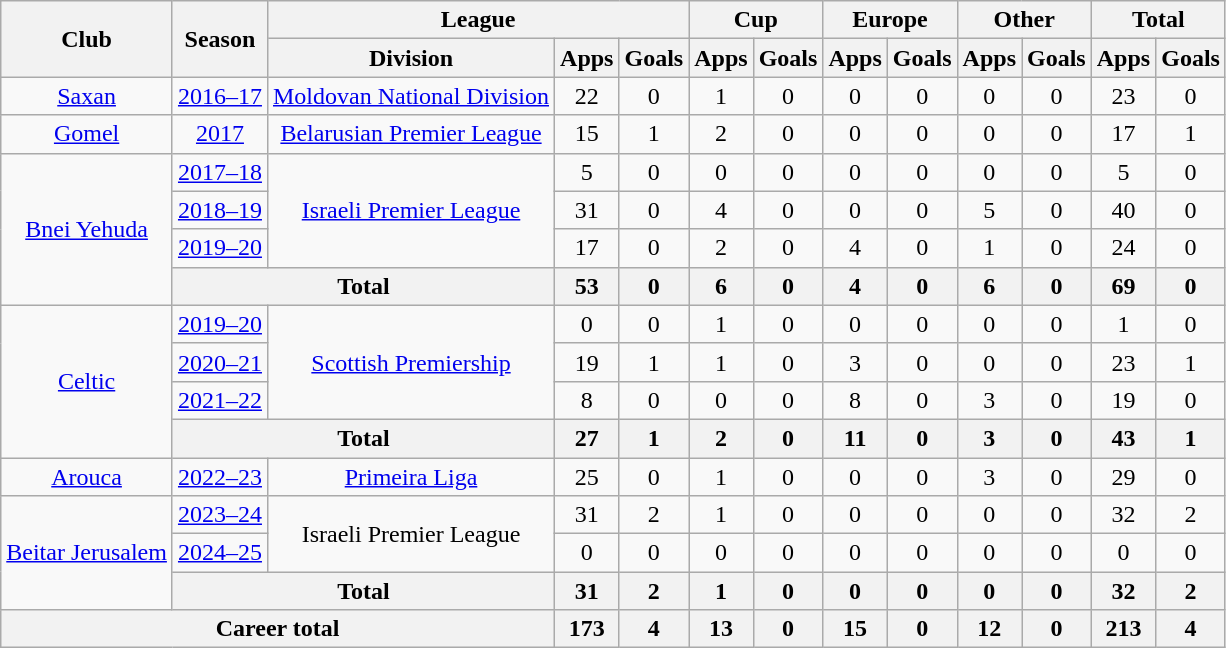<table class="wikitable" style="text-align:center">
<tr>
<th rowspan="2">Club</th>
<th rowspan="2">Season</th>
<th colspan="3">League</th>
<th colspan="2">Cup</th>
<th colspan="2">Europe</th>
<th colspan="2">Other</th>
<th colspan="2">Total</th>
</tr>
<tr>
<th>Division</th>
<th>Apps</th>
<th>Goals</th>
<th>Apps</th>
<th>Goals</th>
<th>Apps</th>
<th>Goals</th>
<th>Apps</th>
<th>Goals</th>
<th>Apps</th>
<th>Goals</th>
</tr>
<tr>
<td><a href='#'>Saxan</a></td>
<td><a href='#'>2016–17</a></td>
<td><a href='#'>Moldovan National Division</a></td>
<td>22</td>
<td>0</td>
<td>1</td>
<td>0</td>
<td>0</td>
<td>0</td>
<td>0</td>
<td>0</td>
<td>23</td>
<td>0</td>
</tr>
<tr>
<td><a href='#'>Gomel</a></td>
<td><a href='#'>2017</a></td>
<td><a href='#'>Belarusian Premier League</a></td>
<td>15</td>
<td>1</td>
<td>2</td>
<td>0</td>
<td>0</td>
<td>0</td>
<td>0</td>
<td>0</td>
<td>17</td>
<td>1</td>
</tr>
<tr>
<td rowspan="4"><a href='#'>Bnei Yehuda</a></td>
<td><a href='#'>2017–18</a></td>
<td rowspan="3"><a href='#'>Israeli Premier League</a></td>
<td>5</td>
<td>0</td>
<td>0</td>
<td>0</td>
<td>0</td>
<td>0</td>
<td>0</td>
<td>0</td>
<td>5</td>
<td>0</td>
</tr>
<tr>
<td><a href='#'>2018–19</a></td>
<td>31</td>
<td>0</td>
<td>4</td>
<td>0</td>
<td>0</td>
<td>0</td>
<td>5</td>
<td>0</td>
<td>40</td>
<td>0</td>
</tr>
<tr>
<td><a href='#'>2019–20</a></td>
<td>17</td>
<td>0</td>
<td>2</td>
<td>0</td>
<td>4</td>
<td>0</td>
<td>1</td>
<td>0</td>
<td>24</td>
<td>0</td>
</tr>
<tr>
<th colspan="2">Total</th>
<th>53</th>
<th>0</th>
<th>6</th>
<th>0</th>
<th>4</th>
<th>0</th>
<th>6</th>
<th>0</th>
<th>69</th>
<th>0</th>
</tr>
<tr>
<td rowspan="4"><a href='#'>Celtic</a></td>
<td><a href='#'>2019–20</a></td>
<td rowspan="3"><a href='#'>Scottish Premiership</a></td>
<td>0</td>
<td>0</td>
<td>1</td>
<td>0</td>
<td>0</td>
<td>0</td>
<td>0</td>
<td>0</td>
<td>1</td>
<td>0</td>
</tr>
<tr>
<td><a href='#'>2020–21</a></td>
<td>19</td>
<td>1</td>
<td>1</td>
<td>0</td>
<td>3</td>
<td>0</td>
<td>0</td>
<td>0</td>
<td>23</td>
<td>1</td>
</tr>
<tr>
<td><a href='#'>2021–22</a></td>
<td>8</td>
<td>0</td>
<td>0</td>
<td>0</td>
<td>8</td>
<td>0</td>
<td>3</td>
<td>0</td>
<td>19</td>
<td>0</td>
</tr>
<tr>
<th colspan="2">Total</th>
<th>27</th>
<th>1</th>
<th>2</th>
<th>0</th>
<th>11</th>
<th>0</th>
<th>3</th>
<th>0</th>
<th>43</th>
<th>1</th>
</tr>
<tr>
<td><a href='#'>Arouca</a></td>
<td><a href='#'>2022–23</a></td>
<td><a href='#'>Primeira Liga</a></td>
<td>25</td>
<td>0</td>
<td>1</td>
<td>0</td>
<td>0</td>
<td>0</td>
<td>3</td>
<td>0</td>
<td>29</td>
<td>0</td>
</tr>
<tr>
<td rowspan="3"><a href='#'>Beitar Jerusalem</a></td>
<td><a href='#'>2023–24</a></td>
<td rowspan="2">Israeli Premier League</td>
<td>31</td>
<td>2</td>
<td>1</td>
<td>0</td>
<td>0</td>
<td>0</td>
<td>0</td>
<td>0</td>
<td>32</td>
<td>2</td>
</tr>
<tr>
<td><a href='#'>2024–25</a></td>
<td>0</td>
<td>0</td>
<td>0</td>
<td>0</td>
<td>0</td>
<td>0</td>
<td>0</td>
<td>0</td>
<td>0</td>
<td>0</td>
</tr>
<tr>
<th colspan="2">Total</th>
<th>31</th>
<th>2</th>
<th>1</th>
<th>0</th>
<th>0</th>
<th>0</th>
<th>0</th>
<th>0</th>
<th>32</th>
<th>2</th>
</tr>
<tr>
<th colspan="3">Career total</th>
<th>173</th>
<th>4</th>
<th>13</th>
<th>0</th>
<th>15</th>
<th>0</th>
<th>12</th>
<th>0</th>
<th>213</th>
<th>4</th>
</tr>
</table>
